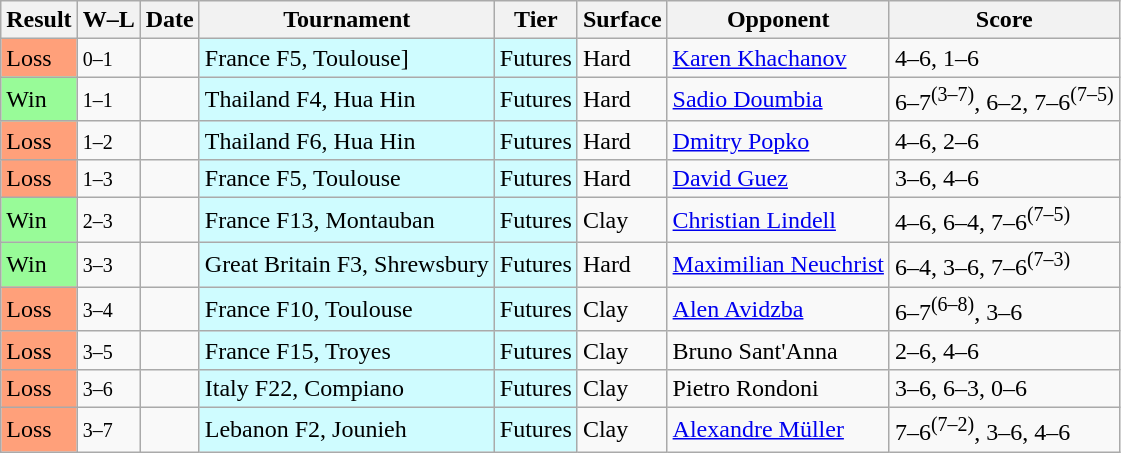<table class="sortable wikitable">
<tr>
<th>Result</th>
<th class="unsortable">W–L</th>
<th>Date</th>
<th>Tournament</th>
<th>Tier</th>
<th>Surface</th>
<th>Opponent</th>
<th class="unsortable">Score</th>
</tr>
<tr>
<td style="background:#ffa07a;">Loss</td>
<td><small>0–1</small></td>
<td></td>
<td style="background:#cffcff;">France F5, Toulouse]</td>
<td style="background:#cffcff;">Futures</td>
<td>Hard</td>
<td> <a href='#'>Karen Khachanov</a></td>
<td>4–6, 1–6</td>
</tr>
<tr>
<td style="background:#98fb98;">Win</td>
<td><small>1–1</small></td>
<td></td>
<td style="background:#cffcff;">Thailand F4, Hua Hin</td>
<td style="background:#cffcff;">Futures</td>
<td>Hard</td>
<td> <a href='#'>Sadio Doumbia</a></td>
<td>6–7<sup>(3–7)</sup>, 6–2, 7–6<sup>(7–5)</sup></td>
</tr>
<tr>
<td style="background:#ffa07a;">Loss</td>
<td><small>1–2</small></td>
<td></td>
<td style="background:#cffcff;">Thailand F6, Hua Hin</td>
<td style="background:#cffcff;">Futures</td>
<td>Hard</td>
<td> <a href='#'>Dmitry Popko</a></td>
<td>4–6, 2–6</td>
</tr>
<tr>
<td style="background:#ffa07a;">Loss</td>
<td><small>1–3</small></td>
<td></td>
<td style="background:#cffcff;">France F5, Toulouse</td>
<td style="background:#cffcff;">Futures</td>
<td>Hard</td>
<td> <a href='#'>David Guez</a></td>
<td>3–6, 4–6</td>
</tr>
<tr>
<td style="background:#98fb98;">Win</td>
<td><small>2–3</small></td>
<td></td>
<td style="background:#cffcff;">France F13, Montauban</td>
<td style="background:#cffcff;">Futures</td>
<td>Clay</td>
<td> <a href='#'>Christian Lindell</a></td>
<td>4–6, 6–4, 7–6<sup>(7–5)</sup></td>
</tr>
<tr>
<td style="background:#98fb98;">Win</td>
<td><small>3–3</small></td>
<td></td>
<td style="background:#cffcff;">Great Britain F3, Shrewsbury</td>
<td style="background:#cffcff;">Futures</td>
<td>Hard</td>
<td> <a href='#'>Maximilian Neuchrist</a></td>
<td>6–4, 3–6, 7–6<sup>(7–3)</sup></td>
</tr>
<tr>
<td style="background:#ffa07a;">Loss</td>
<td><small>3–4</small></td>
<td></td>
<td style="background:#cffcff;">France F10, Toulouse</td>
<td style="background:#cffcff;">Futures</td>
<td>Clay</td>
<td> <a href='#'>Alen Avidzba</a></td>
<td>6–7<sup>(6–8)</sup>, 3–6</td>
</tr>
<tr>
<td style="background:#ffa07a;">Loss</td>
<td><small>3–5</small></td>
<td></td>
<td style="background:#cffcff;">France F15, Troyes</td>
<td style="background:#cffcff;">Futures</td>
<td>Clay</td>
<td> Bruno Sant'Anna</td>
<td>2–6, 4–6</td>
</tr>
<tr>
<td style="background:#ffa07a;">Loss</td>
<td><small>3–6</small></td>
<td></td>
<td style="background:#cffcff;">Italy F22, Compiano</td>
<td style="background:#cffcff;">Futures</td>
<td>Clay</td>
<td> Pietro Rondoni</td>
<td>3–6, 6–3, 0–6</td>
</tr>
<tr>
<td style="background:#ffa07a;">Loss</td>
<td><small>3–7</small></td>
<td></td>
<td style="background:#cffcff;">Lebanon F2, Jounieh</td>
<td style="background:#cffcff;">Futures</td>
<td>Clay</td>
<td> <a href='#'>Alexandre Müller</a></td>
<td>7–6<sup>(7–2)</sup>, 3–6, 4–6</td>
</tr>
</table>
